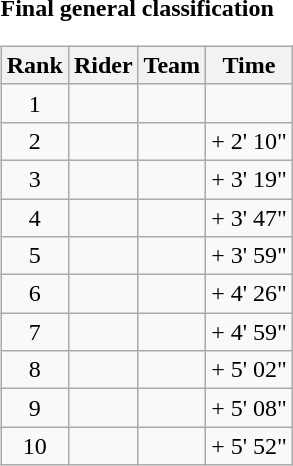<table>
<tr>
<td><strong>Final general classification</strong><br><table class="wikitable">
<tr>
<th scope="col">Rank</th>
<th scope="col">Rider</th>
<th scope="col">Team</th>
<th scope="col">Time</th>
</tr>
<tr>
<td style="text-align:center;">1</td>
<td></td>
<td></td>
<td style="text-align:right;"></td>
</tr>
<tr>
<td style="text-align:center;">2</td>
<td></td>
<td></td>
<td style="text-align:right;">+ 2' 10"</td>
</tr>
<tr>
<td style="text-align:center;">3</td>
<td></td>
<td></td>
<td style="text-align:right;">+ 3' 19"</td>
</tr>
<tr>
<td style="text-align:center;">4</td>
<td></td>
<td></td>
<td style="text-align:right;">+ 3' 47"</td>
</tr>
<tr>
<td style="text-align:center;">5</td>
<td></td>
<td></td>
<td style="text-align:right;">+ 3' 59"</td>
</tr>
<tr>
<td style="text-align:center;">6</td>
<td></td>
<td></td>
<td style="text-align:right;">+ 4' 26"</td>
</tr>
<tr>
<td style="text-align:center;">7</td>
<td></td>
<td></td>
<td style="text-align:right;">+ 4' 59"</td>
</tr>
<tr>
<td style="text-align:center;">8</td>
<td></td>
<td></td>
<td style="text-align:right;">+ 5' 02"</td>
</tr>
<tr>
<td style="text-align:center;">9</td>
<td></td>
<td></td>
<td style="text-align:right;">+ 5' 08"</td>
</tr>
<tr>
<td style="text-align:center;">10</td>
<td></td>
<td></td>
<td style="text-align:right;">+ 5' 52"</td>
</tr>
</table>
</td>
</tr>
</table>
